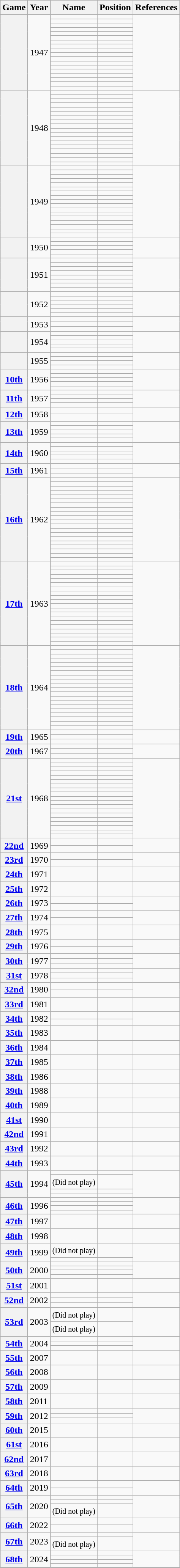<table class="wikitable sortable">
<tr>
<th scope="col">Game</th>
<th scope="col">Year</th>
<th scope="col">Name</th>
<th scope="col">Position</th>
<th scope="col" class="unsortable">References</th>
</tr>
<tr>
<th scope="row" rowspan="18"></th>
<td rowspan="18">1947</td>
<td></td>
<td></td>
<td rowspan="18"></td>
</tr>
<tr>
<td></td>
<td></td>
</tr>
<tr>
<td></td>
<td></td>
</tr>
<tr>
<td></td>
<td></td>
</tr>
<tr>
<td></td>
<td></td>
</tr>
<tr>
<td></td>
<td></td>
</tr>
<tr>
<td></td>
<td></td>
</tr>
<tr>
<td></td>
<td></td>
</tr>
<tr>
<td></td>
<td></td>
</tr>
<tr>
<td></td>
<td></td>
</tr>
<tr>
<td></td>
<td></td>
</tr>
<tr>
<td></td>
<td></td>
</tr>
<tr>
<td></td>
<td></td>
</tr>
<tr>
<td></td>
<td></td>
</tr>
<tr>
<td></td>
<td></td>
</tr>
<tr>
<td></td>
<td></td>
</tr>
<tr>
<td></td>
<td></td>
</tr>
<tr>
<td></td>
<td></td>
</tr>
<tr>
<th scope="row"  rowspan="18"></th>
<td rowspan="18">1948</td>
<td></td>
<td></td>
<td rowspan="18"></td>
</tr>
<tr>
<td></td>
<td></td>
</tr>
<tr>
<td></td>
<td></td>
</tr>
<tr>
<td></td>
<td></td>
</tr>
<tr>
<td></td>
<td></td>
</tr>
<tr>
<td></td>
<td></td>
</tr>
<tr>
<td></td>
<td></td>
</tr>
<tr>
<td></td>
<td></td>
</tr>
<tr>
<td></td>
<td></td>
</tr>
<tr>
<td></td>
<td></td>
</tr>
<tr>
<td></td>
<td></td>
</tr>
<tr>
<td></td>
<td></td>
</tr>
<tr>
<td></td>
<td></td>
</tr>
<tr>
<td></td>
<td></td>
</tr>
<tr>
<td></td>
<td></td>
</tr>
<tr>
<td></td>
<td></td>
</tr>
<tr>
<td></td>
<td></td>
</tr>
<tr>
<td></td>
<td></td>
</tr>
<tr>
<th scope="row" rowspan="17"></th>
<td rowspan="17">1949</td>
<td></td>
<td></td>
<td rowspan="17"></td>
</tr>
<tr>
<td></td>
<td></td>
</tr>
<tr>
<td></td>
<td></td>
</tr>
<tr>
<td></td>
<td></td>
</tr>
<tr>
<td></td>
<td></td>
</tr>
<tr>
<td></td>
<td></td>
</tr>
<tr>
<td></td>
<td></td>
</tr>
<tr>
<td></td>
<td></td>
</tr>
<tr>
<td></td>
<td></td>
</tr>
<tr>
<td></td>
<td></td>
</tr>
<tr>
<td></td>
<td></td>
</tr>
<tr>
<td></td>
<td></td>
</tr>
<tr>
<td></td>
<td></td>
</tr>
<tr>
<td></td>
<td></td>
</tr>
<tr>
<td></td>
<td></td>
</tr>
<tr>
<td></td>
<td></td>
</tr>
<tr>
<td></td>
<td></td>
</tr>
<tr>
<th scope="row" rowspan="5"></th>
<td rowspan="5">1950</td>
<td></td>
<td></td>
<td rowspan="5"></td>
</tr>
<tr>
<td></td>
<td></td>
</tr>
<tr>
<td></td>
<td></td>
</tr>
<tr>
<td></td>
<td></td>
</tr>
<tr>
<td></td>
<td></td>
</tr>
<tr>
<th scope="row" rowspan="8"></th>
<td rowspan="8">1951</td>
<td></td>
<td></td>
<td rowspan="8"></td>
</tr>
<tr>
<td></td>
<td></td>
</tr>
<tr>
<td></td>
<td></td>
</tr>
<tr>
<td></td>
<td></td>
</tr>
<tr>
<td></td>
<td></td>
</tr>
<tr>
<td></td>
<td></td>
</tr>
<tr>
<td></td>
<td></td>
</tr>
<tr>
<td></td>
<td></td>
</tr>
<tr>
<th scope="row" rowspan="6"></th>
<td rowspan="6">1952</td>
<td></td>
<td></td>
<td rowspan="6"></td>
</tr>
<tr>
<td></td>
<td></td>
</tr>
<tr>
<td></td>
<td></td>
</tr>
<tr>
<td></td>
<td></td>
</tr>
<tr>
<td></td>
<td></td>
</tr>
<tr>
<td></td>
<td></td>
</tr>
<tr>
<th scope="row" rowspan="3"></th>
<td rowspan="3">1953</td>
<td></td>
<td></td>
<td rowspan="3"></td>
</tr>
<tr>
<td></td>
<td></td>
</tr>
<tr>
<td></td>
<td></td>
</tr>
<tr>
<th scope="row" rowspan="5"></th>
<td rowspan="5">1954</td>
<td></td>
<td></td>
<td rowspan="5"></td>
</tr>
<tr>
<td></td>
<td></td>
</tr>
<tr>
<td></td>
<td></td>
</tr>
<tr>
<td></td>
<td></td>
</tr>
<tr>
<td></td>
<td></td>
</tr>
<tr>
<th scope="row" rowspan="4"></th>
<td rowspan="4">1955</td>
<td></td>
<td></td>
<td rowspan="4"></td>
</tr>
<tr>
<td></td>
<td></td>
</tr>
<tr>
<td></td>
<td></td>
</tr>
<tr>
<td></td>
<td></td>
</tr>
<tr>
<th scope="row" rowspan="5"><a href='#'>10th</a></th>
<td rowspan="5">1956</td>
<td></td>
<td></td>
<td rowspan="5"></td>
</tr>
<tr>
<td></td>
<td></td>
</tr>
<tr>
<td></td>
<td></td>
</tr>
<tr>
<td></td>
<td></td>
</tr>
<tr>
<td></td>
<td></td>
</tr>
<tr>
<th scope="row" rowspan="4"><a href='#'>11th</a></th>
<td rowspan="4">1957</td>
<td></td>
<td></td>
<td rowspan="4"></td>
</tr>
<tr>
<td></td>
<td></td>
</tr>
<tr>
<td></td>
<td></td>
</tr>
<tr>
<td></td>
<td></td>
</tr>
<tr>
<th scope="row" rowspan="2"><a href='#'>12th</a></th>
<td rowspan="2">1958</td>
<td></td>
<td></td>
<td rowspan="2"></td>
</tr>
<tr>
<td></td>
<td></td>
</tr>
<tr>
<th scope="row" rowspan="5"><a href='#'>13th</a></th>
<td rowspan="5">1959</td>
<td></td>
<td></td>
<td rowspan="5"></td>
</tr>
<tr>
<td></td>
<td></td>
</tr>
<tr>
<td></td>
<td></td>
</tr>
<tr>
<td></td>
<td></td>
</tr>
<tr>
<td></td>
<td></td>
</tr>
<tr>
<th scope="row" rowspan="5"><a href='#'>14th</a></th>
<td rowspan="5">1960</td>
<td></td>
<td></td>
<td rowspan="5"></td>
</tr>
<tr>
<td></td>
<td></td>
</tr>
<tr>
<td></td>
<td></td>
</tr>
<tr>
<td></td>
<td></td>
</tr>
<tr>
<td></td>
<td></td>
</tr>
<tr>
<th scope="row" rowspan="3"><a href='#'>15th</a></th>
<td rowspan="3">1961</td>
<td></td>
<td></td>
<td rowspan="3"></td>
</tr>
<tr>
<td></td>
<td></td>
</tr>
<tr>
<td></td>
<td></td>
</tr>
<tr>
<th scope="row" rowspan="20"><a href='#'>16th</a></th>
<td rowspan="20">1962</td>
<td></td>
<td></td>
<td rowspan="20"></td>
</tr>
<tr>
<td></td>
<td></td>
</tr>
<tr>
<td></td>
<td></td>
</tr>
<tr>
<td></td>
<td></td>
</tr>
<tr>
<td></td>
<td></td>
</tr>
<tr>
<td></td>
<td></td>
</tr>
<tr>
<td></td>
<td></td>
</tr>
<tr>
<td></td>
<td></td>
</tr>
<tr>
<td></td>
<td></td>
</tr>
<tr>
<td></td>
<td></td>
</tr>
<tr>
<td></td>
<td></td>
</tr>
<tr>
<td></td>
<td></td>
</tr>
<tr>
<td></td>
<td></td>
</tr>
<tr>
<td></td>
<td></td>
</tr>
<tr>
<td></td>
<td></td>
</tr>
<tr>
<td></td>
<td></td>
</tr>
<tr>
<td></td>
<td></td>
</tr>
<tr>
<td></td>
<td></td>
</tr>
<tr>
<td></td>
<td></td>
</tr>
<tr>
<td></td>
<td></td>
</tr>
<tr>
<th scope="row" rowspan="20"><a href='#'>17th</a></th>
<td rowspan="20">1963</td>
<td></td>
<td></td>
<td rowspan="20"></td>
</tr>
<tr>
<td></td>
<td></td>
</tr>
<tr>
<td></td>
<td></td>
</tr>
<tr>
<td></td>
<td></td>
</tr>
<tr>
<td></td>
<td></td>
</tr>
<tr>
<td></td>
<td></td>
</tr>
<tr>
<td></td>
<td></td>
</tr>
<tr>
<td></td>
<td></td>
</tr>
<tr>
<td></td>
<td></td>
</tr>
<tr>
<td></td>
<td></td>
</tr>
<tr>
<td></td>
<td></td>
</tr>
<tr>
<td></td>
<td></td>
</tr>
<tr>
<td></td>
<td></td>
</tr>
<tr>
<td></td>
<td></td>
</tr>
<tr>
<td></td>
<td></td>
</tr>
<tr>
<td></td>
<td></td>
</tr>
<tr>
<td></td>
<td></td>
</tr>
<tr>
<td></td>
<td></td>
</tr>
<tr>
<td></td>
<td></td>
</tr>
<tr>
<td></td>
<td></td>
</tr>
<tr>
<th scope="row" rowspan="20"><a href='#'>18th</a></th>
<td rowspan="20">1964</td>
<td></td>
<td></td>
<td rowspan="20"></td>
</tr>
<tr>
<td></td>
<td></td>
</tr>
<tr>
<td></td>
<td></td>
</tr>
<tr>
<td></td>
<td></td>
</tr>
<tr>
<td></td>
<td></td>
</tr>
<tr>
<td></td>
<td></td>
</tr>
<tr>
<td></td>
<td></td>
</tr>
<tr>
<td></td>
<td></td>
</tr>
<tr>
<td></td>
<td></td>
</tr>
<tr>
<td></td>
<td></td>
</tr>
<tr>
<td></td>
<td></td>
</tr>
<tr>
<td></td>
<td></td>
</tr>
<tr>
<td></td>
<td></td>
</tr>
<tr>
<td></td>
<td></td>
</tr>
<tr>
<td></td>
<td></td>
</tr>
<tr>
<td></td>
<td></td>
</tr>
<tr>
<td></td>
<td></td>
</tr>
<tr>
<td></td>
<td></td>
</tr>
<tr>
<td></td>
<td></td>
</tr>
<tr>
<td></td>
<td></td>
</tr>
<tr>
<th scope="row" rowspan="3"><a href='#'>19th</a></th>
<td rowspan="3">1965</td>
<td></td>
<td></td>
<td rowspan="3"></td>
</tr>
<tr>
<td></td>
<td></td>
</tr>
<tr>
<td></td>
<td></td>
</tr>
<tr>
<th scope="row" rowspan="3"><a href='#'>20th</a></th>
<td rowspan="3">1967</td>
<td></td>
<td></td>
<td rowspan="3"></td>
</tr>
<tr>
<td></td>
<td></td>
</tr>
<tr>
<td></td>
<td></td>
</tr>
<tr>
<th scope="row" rowspan="19"><a href='#'>21st</a></th>
<td rowspan="19">1968</td>
<td></td>
<td></td>
<td rowspan="19"></td>
</tr>
<tr>
<td></td>
<td></td>
</tr>
<tr>
<td></td>
<td></td>
</tr>
<tr>
<td></td>
<td></td>
</tr>
<tr>
<td></td>
<td></td>
</tr>
<tr>
<td></td>
<td></td>
</tr>
<tr>
<td></td>
<td></td>
</tr>
<tr>
<td></td>
<td></td>
</tr>
<tr>
<td></td>
<td></td>
</tr>
<tr>
<td></td>
<td></td>
</tr>
<tr>
<td></td>
<td></td>
</tr>
<tr>
<td></td>
<td></td>
</tr>
<tr>
<td></td>
<td></td>
</tr>
<tr>
<td></td>
<td></td>
</tr>
<tr>
<td></td>
<td></td>
</tr>
<tr>
<td></td>
<td></td>
</tr>
<tr>
<td></td>
<td></td>
</tr>
<tr>
<td></td>
<td></td>
</tr>
<tr>
<td></td>
<td></td>
</tr>
<tr>
<th scope="row" rowspan="2"><a href='#'>22nd</a></th>
<td rowspan="2">1969</td>
<td></td>
<td></td>
<td rowspan="2"></td>
</tr>
<tr>
<td></td>
<td></td>
</tr>
<tr>
<th scope="row" rowspan="2"><a href='#'>23rd</a></th>
<td rowspan="2">1970</td>
<td></td>
<td></td>
<td rowspan="2"></td>
</tr>
<tr>
<td></td>
<td></td>
</tr>
<tr>
<th scope="row"><a href='#'>24th</a></th>
<td>1971</td>
<td></td>
<td></td>
<td></td>
</tr>
<tr>
<th scope="row"><a href='#'>25th</a></th>
<td>1972</td>
<td></td>
<td></td>
<td></td>
</tr>
<tr>
<th scope="row" rowspan="2"><a href='#'>26th</a></th>
<td rowspan="2">1973</td>
<td></td>
<td></td>
<td rowspan="2"></td>
</tr>
<tr>
<td></td>
<td></td>
</tr>
<tr>
<th scope="row" rowspan="2"><a href='#'>27th</a></th>
<td rowspan="2">1974</td>
<td></td>
<td></td>
<td rowspan="2"></td>
</tr>
<tr>
<td></td>
<td></td>
</tr>
<tr>
<th scope="row"><a href='#'>28th</a></th>
<td>1975</td>
<td></td>
<td></td>
<td></td>
</tr>
<tr>
<th scope="row" rowspan="2"><a href='#'>29th</a></th>
<td rowspan="2">1976</td>
<td></td>
<td></td>
<td rowspan="2"></td>
</tr>
<tr>
<td></td>
<td></td>
</tr>
<tr>
<th scope="row" rowspan="3"><a href='#'>30th</a></th>
<td rowspan="3">1977</td>
<td></td>
<td></td>
<td rowspan="3"></td>
</tr>
<tr>
<td></td>
<td></td>
</tr>
<tr>
<td></td>
<td></td>
</tr>
<tr>
<th scope="row" rowspan="3"><a href='#'>31st</a></th>
<td rowspan="3">1978</td>
<td></td>
<td></td>
<td rowspan="3"></td>
</tr>
<tr>
<td></td>
<td></td>
</tr>
<tr>
<td></td>
<td></td>
</tr>
<tr>
<th scope="row" rowspan="2"><a href='#'>32nd</a></th>
<td rowspan="2">1980</td>
<td></td>
<td></td>
<td rowspan="2"></td>
</tr>
<tr>
<td></td>
<td></td>
</tr>
<tr>
<th scope="row"><a href='#'>33rd</a></th>
<td>1981</td>
<td></td>
<td></td>
<td></td>
</tr>
<tr>
<th scope="row" rowspan="2"><a href='#'>34th</a></th>
<td rowspan="2">1982</td>
<td></td>
<td></td>
<td rowspan="2"></td>
</tr>
<tr>
<td></td>
<td></td>
</tr>
<tr>
<th scope="row"><a href='#'>35th</a></th>
<td>1983</td>
<td></td>
<td></td>
<td></td>
</tr>
<tr>
<th scope="row"><a href='#'>36th</a></th>
<td>1984</td>
<td></td>
<td></td>
<td></td>
</tr>
<tr>
<th scope="row"><a href='#'>37th</a></th>
<td>1985</td>
<td></td>
<td></td>
<td></td>
</tr>
<tr>
<th scope="row"><a href='#'>38th</a></th>
<td>1986</td>
<td></td>
<td></td>
<td></td>
</tr>
<tr>
<th scope="row"><a href='#'>39th</a></th>
<td>1988</td>
<td></td>
<td></td>
<td></td>
</tr>
<tr>
<th scope="row"><a href='#'>40th</a></th>
<td>1989</td>
<td></td>
<td></td>
<td></td>
</tr>
<tr>
<th scope="row"><a href='#'>41st</a></th>
<td>1990</td>
<td></td>
<td></td>
<td></td>
</tr>
<tr>
<th scope="row"><a href='#'>42nd</a></th>
<td>1991</td>
<td></td>
<td></td>
<td></td>
</tr>
<tr>
<th scope="row"><a href='#'>43rd</a></th>
<td>1992</td>
<td></td>
<td></td>
<td></td>
</tr>
<tr>
<th scope="row"><a href='#'>44th</a></th>
<td>1993</td>
<td></td>
<td></td>
<td></td>
</tr>
<tr>
<th scope="row" rowspan="4"><a href='#'>45th</a></th>
<td rowspan="4">1994</td>
<td></td>
<td></td>
<td rowspan="4"></td>
</tr>
<tr>
<td> <small>(Did not play)</small></td>
<td></td>
</tr>
<tr>
<td></td>
<td></td>
</tr>
<tr>
<td></td>
<td></td>
</tr>
<tr>
<th scope="row" rowspan="4"><a href='#'>46th</a></th>
<td rowspan="4">1996</td>
<td></td>
<td></td>
<td rowspan="4"></td>
</tr>
<tr>
<td></td>
<td></td>
</tr>
<tr>
<td></td>
<td></td>
</tr>
<tr>
<td></td>
<td></td>
</tr>
<tr>
<th scope="row"><a href='#'>47th</a></th>
<td>1997</td>
<td></td>
<td></td>
<td></td>
</tr>
<tr>
<th scope="row"><a href='#'>48th</a></th>
<td>1998</td>
<td></td>
<td></td>
<td></td>
</tr>
<tr>
<th scope="row" rowspan="2"><a href='#'>49th</a></th>
<td rowspan="2">1999</td>
<td> <small>(Did not play)</small></td>
<td></td>
<td rowspan="2"></td>
</tr>
<tr>
<td></td>
<td></td>
</tr>
<tr>
<th scope="row" rowspan="4"><a href='#'>50th</a></th>
<td rowspan="4">2000</td>
<td></td>
<td></td>
<td rowspan="4"></td>
</tr>
<tr>
<td></td>
<td></td>
</tr>
<tr>
<td></td>
<td></td>
</tr>
<tr>
<td></td>
<td></td>
</tr>
<tr>
<th scope="row"><a href='#'>51st</a></th>
<td>2001</td>
<td></td>
<td></td>
<td></td>
</tr>
<tr>
<th scope="row" rowspan="3"><a href='#'>52nd</a></th>
<td rowspan="3">2002</td>
<td></td>
<td></td>
<td rowspan="3"></td>
</tr>
<tr>
<td></td>
<td></td>
</tr>
<tr>
<td></td>
<td></td>
</tr>
<tr>
<th scope="row" rowspan="2"><a href='#'>53rd</a></th>
<td rowspan="2">2003</td>
<td> <small>(Did not play)</small></td>
<td></td>
<td rowspan="2"></td>
</tr>
<tr>
<td> <small>(Did not play)</small></td>
<td></td>
</tr>
<tr>
<th scope="row" rowspan="3"><a href='#'>54th</a></th>
<td rowspan="3">2004</td>
<td></td>
<td></td>
<td rowspan="3"></td>
</tr>
<tr>
<td></td>
<td></td>
</tr>
<tr>
<td></td>
<td></td>
</tr>
<tr>
<th scope="row"><a href='#'>55th</a></th>
<td>2007</td>
<td></td>
<td></td>
<td></td>
</tr>
<tr>
<th scope="row"><a href='#'>56th</a></th>
<td>2008</td>
<td></td>
<td></td>
<td></td>
</tr>
<tr>
<th scope="row"><a href='#'>57th</a></th>
<td>2009</td>
<td></td>
<td></td>
<td></td>
</tr>
<tr>
<th scope="row"><a href='#'>58th</a></th>
<td>2011</td>
<td></td>
<td></td>
<td></td>
</tr>
<tr>
<th scope="row" rowspan="3"><a href='#'>59th</a></th>
<td rowspan="3">2012</td>
<td></td>
<td></td>
<td rowspan="3"></td>
</tr>
<tr>
<td></td>
<td></td>
</tr>
<tr>
<td></td>
<td></td>
</tr>
<tr>
<th scope="row"><a href='#'>60th</a></th>
<td>2015</td>
<td></td>
<td></td>
<td></td>
</tr>
<tr>
<th scope="row"><a href='#'>61st</a></th>
<td>2016</td>
<td></td>
<td></td>
<td></td>
</tr>
<tr>
<th scope="row"><a href='#'>62nd</a></th>
<td>2017</td>
<td></td>
<td></td>
<td></td>
</tr>
<tr>
<th scope="row"><a href='#'>63rd</a></th>
<td>2018</td>
<td></td>
<td></td>
<td></td>
</tr>
<tr>
<th scope="row" rowspan="2"><a href='#'>64th</a></th>
<td rowspan="2">2019</td>
<td></td>
<td></td>
<td rowspan="2"></td>
</tr>
<tr>
<td></td>
<td></td>
</tr>
<tr>
<th scope="row" rowspan="3"><a href='#'>65th</a></th>
<td rowspan="3">2020</td>
<td></td>
<td></td>
<td rowspan="3"></td>
</tr>
<tr>
<td></td>
<td></td>
</tr>
<tr>
<td> <small>(Did not play)</small></td>
<td></td>
</tr>
<tr>
<th scope="row" rowspan="2"><a href='#'>66th</a></th>
<td rowspan="2">2022</td>
<td></td>
<td></td>
<td rowspan="2"></td>
</tr>
<tr>
<td></td>
<td></td>
</tr>
<tr>
<th scope="row" rowspan="2"><a href='#'>67th</a></th>
<td rowspan="2">2023</td>
<td></td>
<td></td>
<td rowspan="2"></td>
</tr>
<tr>
<td><small>(Did not play)</small></td>
<td></td>
</tr>
<tr>
<th scope="row" rowspan="4"><a href='#'>68th</a></th>
<td rowspan="4">2024</td>
<td></td>
<td></td>
<td rowspan="4"></td>
</tr>
<tr>
<td></td>
<td></td>
</tr>
<tr>
<td></td>
<td></td>
</tr>
<tr>
<td></td>
<td></td>
</tr>
</table>
